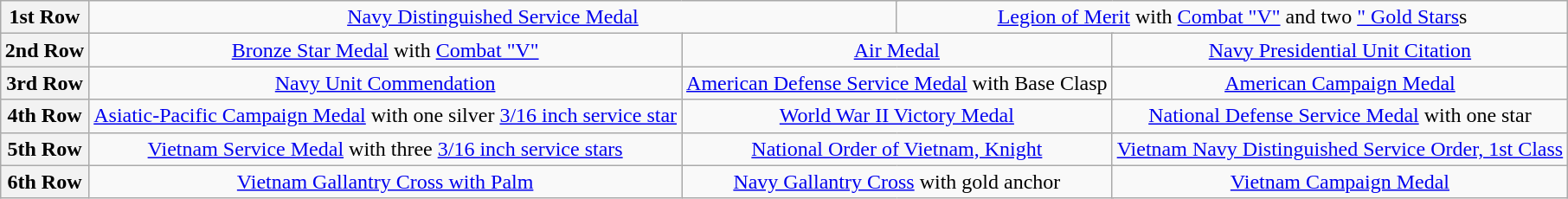<table class="wikitable" style="margin:1em auto; text-align:center;">
<tr>
<th>1st Row</th>
<td colspan="6"><a href='#'>Navy Distinguished Service Medal</a></td>
<td colspan="6"><a href='#'>Legion of Merit</a> with <a href='#'>Combat "V"</a> and two <a href='#'>" Gold Stars</a>s</td>
</tr>
<tr>
<th>2nd Row</th>
<td colspan="4"><a href='#'>Bronze Star Medal</a> with <a href='#'>Combat "V"</a></td>
<td colspan="4"><a href='#'>Air Medal</a></td>
<td colspan="4"><a href='#'>Navy Presidential Unit Citation</a></td>
</tr>
<tr>
<th>3rd Row</th>
<td colspan="4"><a href='#'>Navy Unit Commendation</a></td>
<td colspan="4"><a href='#'>American Defense Service Medal</a> with Base Clasp</td>
<td colspan="4"><a href='#'>American Campaign Medal</a></td>
</tr>
<tr>
<th>4th Row</th>
<td colspan="4"><a href='#'>Asiatic-Pacific Campaign Medal</a> with one silver <a href='#'>3/16 inch service star</a></td>
<td colspan="4"><a href='#'>World War II Victory Medal</a></td>
<td colspan="4"><a href='#'>National Defense Service Medal</a> with one star</td>
</tr>
<tr>
<th>5th Row</th>
<td colspan="4"><a href='#'>Vietnam Service Medal</a> with three <a href='#'>3/16 inch service stars</a></td>
<td colspan="4"><a href='#'>National Order of Vietnam, Knight</a></td>
<td colspan="4"><a href='#'>Vietnam Navy Distinguished Service Order, 1st Class</a></td>
</tr>
<tr>
<th>6th Row</th>
<td colspan="4"><a href='#'>Vietnam Gallantry Cross with Palm</a></td>
<td colspan="4"><a href='#'>Navy Gallantry Cross</a> with gold anchor</td>
<td colspan="4"><a href='#'>Vietnam Campaign Medal</a></td>
</tr>
</table>
